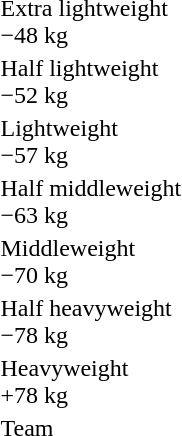<table>
<tr>
<td rowspan=2>Extra lightweight<br>−48 kg</td>
<td rowspan=2></td>
<td rowspan=2></td>
<td></td>
</tr>
<tr>
<td></td>
</tr>
<tr>
<td rowspan=2>Half lightweight<br>−52 kg</td>
<td rowspan=2></td>
<td rowspan=2></td>
<td></td>
</tr>
<tr>
<td></td>
</tr>
<tr>
<td rowspan=2>Lightweight<br>−57 kg</td>
<td rowspan=2></td>
<td rowspan=2></td>
<td></td>
</tr>
<tr>
<td></td>
</tr>
<tr>
<td rowspan=2>Half middleweight<br>−63 kg</td>
<td rowspan=2></td>
<td rowspan=2></td>
<td></td>
</tr>
<tr>
<td></td>
</tr>
<tr>
<td rowspan=2>Middleweight<br>−70 kg</td>
<td rowspan=2></td>
<td rowspan=2></td>
<td></td>
</tr>
<tr>
<td></td>
</tr>
<tr>
<td rowspan=2>Half heavyweight<br>−78 kg</td>
<td rowspan=2></td>
<td rowspan=2></td>
<td></td>
</tr>
<tr>
<td></td>
</tr>
<tr>
<td rowspan=2>Heavyweight<br>+78 kg</td>
<td rowspan=2></td>
<td rowspan=2></td>
<td></td>
</tr>
<tr>
<td></td>
</tr>
<tr>
<td rowspan=2>Team</td>
<td rowspan=2></td>
<td rowspan=2></td>
<td></td>
</tr>
<tr>
<td></td>
</tr>
</table>
